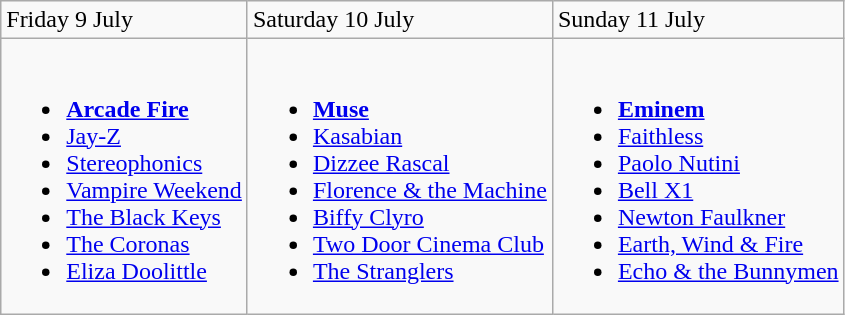<table class="wikitable">
<tr>
<td>Friday 9 July</td>
<td>Saturday 10 July</td>
<td>Sunday 11 July</td>
</tr>
<tr valign="top">
<td><br><ul><li><strong><a href='#'>Arcade Fire</a></strong></li><li><a href='#'>Jay-Z</a></li><li><a href='#'>Stereophonics</a></li><li><a href='#'>Vampire Weekend</a></li><li><a href='#'>The Black Keys</a></li><li><a href='#'>The Coronas</a></li><li><a href='#'>Eliza Doolittle</a></li></ul></td>
<td><br><ul><li><strong><a href='#'>Muse</a></strong></li><li><a href='#'>Kasabian</a></li><li><a href='#'>Dizzee Rascal</a></li><li><a href='#'>Florence & the Machine</a></li><li><a href='#'>Biffy Clyro</a></li><li><a href='#'>Two Door Cinema Club</a></li><li><a href='#'>The Stranglers</a></li></ul></td>
<td><br><ul><li><strong><a href='#'>Eminem</a></strong></li><li><a href='#'>Faithless</a></li><li><a href='#'>Paolo Nutini</a></li><li><a href='#'>Bell X1</a></li><li><a href='#'>Newton Faulkner</a></li><li><a href='#'>Earth, Wind & Fire</a></li><li><a href='#'>Echo & the Bunnymen</a></li></ul></td>
</tr>
</table>
